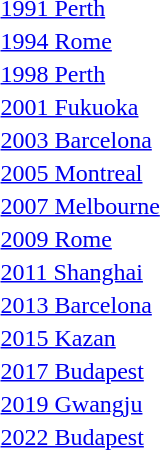<table>
<tr>
<td><a href='#'>1991 Perth</a></td>
<td></td>
<td></td>
<td></td>
</tr>
<tr>
<td><a href='#'>1994 Rome</a></td>
<td></td>
<td></td>
<td></td>
</tr>
<tr>
<td><a href='#'>1998 Perth</a></td>
<td></td>
<td></td>
<td></td>
</tr>
<tr>
<td><a href='#'>2001 Fukuoka</a></td>
<td></td>
<td></td>
<td></td>
</tr>
<tr>
<td><a href='#'>2003 Barcelona</a></td>
<td></td>
<td></td>
<td></td>
</tr>
<tr>
<td><a href='#'>2005 Montreal</a></td>
<td></td>
<td></td>
<td></td>
</tr>
<tr>
<td><a href='#'>2007 Melbourne</a></td>
<td></td>
<td></td>
<td></td>
</tr>
<tr>
<td><a href='#'>2009 Rome</a></td>
<td></td>
<td></td>
<td></td>
</tr>
<tr>
<td><a href='#'>2011 Shanghai</a></td>
<td></td>
<td></td>
<td></td>
</tr>
<tr>
<td><a href='#'>2013 Barcelona</a></td>
<td></td>
<td></td>
<td></td>
</tr>
<tr>
<td><a href='#'>2015 Kazan</a></td>
<td></td>
<td></td>
<td></td>
</tr>
<tr>
<td><a href='#'>2017 Budapest</a></td>
<td></td>
<td></td>
<td></td>
</tr>
<tr>
<td><a href='#'>2019 Gwangju</a></td>
<td></td>
<td></td>
<td></td>
</tr>
<tr>
<td><a href='#'>2022 Budapest</a></td>
<td></td>
<td></td>
<td></td>
</tr>
</table>
